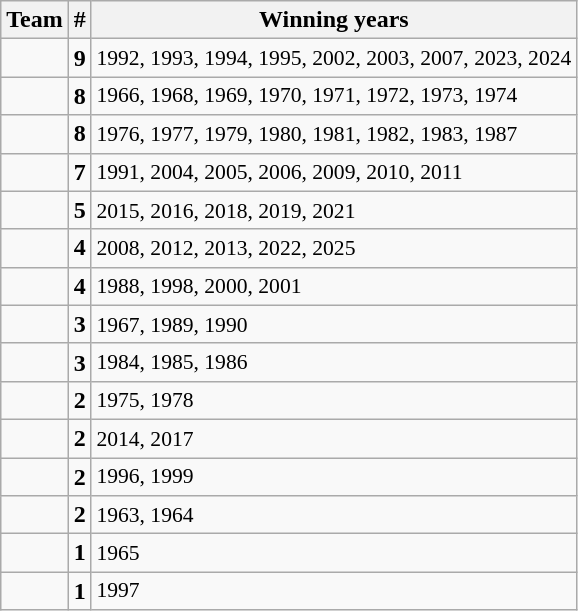<table class="wikitable sortable" style="text-align:center">
<tr>
<th>Team</th>
<th>#</th>
<th>Winning years</th>
</tr>
<tr>
<td style=><strong></strong></td>
<td><strong>9</strong></td>
<td style="font-size:90%;" align=left>1992, 1993, 1994, 1995, 2002, 2003, 2007, 2023, 2024</td>
</tr>
<tr>
<td style=><em></em></td>
<td><strong>8</strong></td>
<td style="font-size:90%;" align=left>1966, 1968, 1969, 1970, 1971, 1972, 1973, 1974</td>
</tr>
<tr>
<td style=><em></em></td>
<td><strong>8</strong></td>
<td style="font-size:90%;" align=left>1976, 1977, 1979, 1980, 1981, 1982, 1983, 1987</td>
</tr>
<tr>
<td style=><em></em></td>
<td><strong>7</strong></td>
<td style="font-size:90%;" align=left>1991, 2004, 2005, 2006, 2009, 2010, 2011</td>
</tr>
<tr>
<td style=><strong></strong></td>
<td><strong>5</strong></td>
<td style="font-size:90%;" align=left>2015, 2016, 2018, 2019, 2021</td>
</tr>
<tr>
<td style=><strong></strong></td>
<td><strong>4</strong></td>
<td style="font-size:90%;" align=left>2008, 2012, 2013, 2022, 2025</td>
</tr>
<tr>
<td style=><em></em></td>
<td><strong>4</strong></td>
<td style="font-size:90%;" align=left>1988, 1998, 2000, 2001</td>
</tr>
<tr>
<td style=><em></em></td>
<td><strong>3</strong></td>
<td style="font-size:90%;" align=left>1967, 1989, 1990</td>
</tr>
<tr>
<td style=><em></em></td>
<td><strong>3</strong></td>
<td style="font-size:90%;" align=left>1984, 1985, 1986</td>
</tr>
<tr>
<td style=><em></em></td>
<td><strong>2</strong></td>
<td style="font-size:90%;" align=left>1975, 1978</td>
</tr>
<tr>
<td style=><strong></strong></td>
<td><strong>2</strong></td>
<td style="font-size:90%;" align=left>2014, 2017</td>
</tr>
<tr>
<td style=><strong></strong></td>
<td><strong>2</strong></td>
<td style="font-size:90%;" align=left>1996, 1999</td>
</tr>
<tr>
<td style=><strong></strong></td>
<td><strong>2</strong></td>
<td style="font-size:90%;" align=left>1963, 1964</td>
</tr>
<tr>
<td style=><strong></strong></td>
<td><strong>1</strong></td>
<td style="font-size:90%;" align=left>1965</td>
</tr>
<tr>
<td style=><strong></strong></td>
<td><strong>1</strong></td>
<td style="font-size:90%;" align=left>1997</td>
</tr>
</table>
